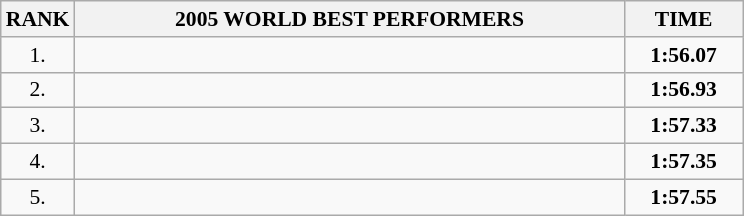<table class="wikitable" style="font-size: 90%;">
<tr>
<th>RANK</th>
<th align="center" style="width: 25em">2005 WORLD BEST PERFORMERS</th>
<th align="center" style="width: 5em">TIME</th>
</tr>
<tr>
<td align="center">1.</td>
<td></td>
<td align="center"><strong>1:56.07</strong></td>
</tr>
<tr>
<td align="center">2.</td>
<td></td>
<td align="center"><strong>1:56.93</strong></td>
</tr>
<tr>
<td align="center">3.</td>
<td></td>
<td align="center"><strong>1:57.33</strong></td>
</tr>
<tr>
<td align="center">4.</td>
<td></td>
<td align="center"><strong>1:57.35</strong></td>
</tr>
<tr>
<td align="center">5.</td>
<td></td>
<td align="center"><strong>1:57.55</strong></td>
</tr>
</table>
